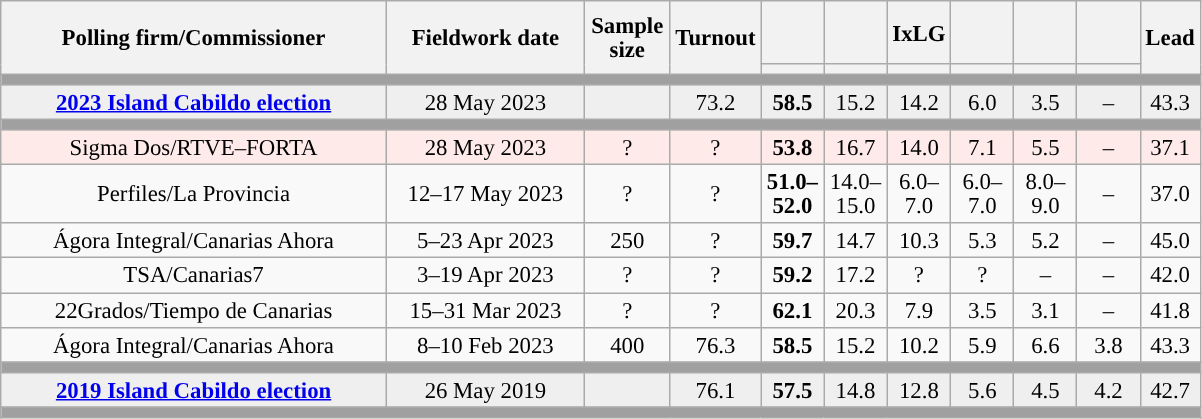<table class="wikitable collapsible collapsed" style="text-align:center; font-size:95%; line-height:16px;">
<tr style="height:42px;">
<th style="width:250px;" rowspan="2">Polling firm/Commissioner</th>
<th style="width:125px;" rowspan="2">Fieldwork date</th>
<th style="width:50px;" rowspan="2">Sample size</th>
<th style="width:45px;" rowspan="2">Turnout</th>
<th style="width:35px;"></th>
<th style="width:35px;"></th>
<th style="width:35px;">IxLG</th>
<th style="width:35px;"></th>
<th style="width:35px;"></th>
<th style="width:35px;"></th>
<th style="width:30px;" rowspan="2">Lead</th>
</tr>
<tr>
<th style="color:inherit;background:"></th>
<th style="color:inherit;background:"></th>
<th style="color:inherit;background:"></th>
<th style="color:inherit;background:"></th>
<th style="color:inherit;background:"></th>
<th style="color:inherit;background:"></th>
</tr>
<tr>
<td colspan="11" style="background:#A0A0A0"></td>
</tr>
<tr style="background:#EFEFEF;">
<td><strong><a href='#'>2023 Island Cabildo election</a></strong></td>
<td>28 May 2023</td>
<td></td>
<td>73.2</td>
<td><strong>58.5</strong><br></td>
<td>15.2<br></td>
<td>14.2<br></td>
<td>6.0<br></td>
<td>3.5<br></td>
<td>–</td>
<td style="background:">43.3</td>
</tr>
<tr>
<td colspan="11" style="background:#A0A0A0"></td>
</tr>
<tr style="background:#FFEAEA;">
<td>Sigma Dos/RTVE–FORTA</td>
<td>28 May 2023</td>
<td>?</td>
<td>?</td>
<td><strong>53.8</strong><br></td>
<td>16.7<br></td>
<td>14.0<br></td>
<td>7.1<br></td>
<td>5.5<br></td>
<td>–</td>
<td style="background:">37.1</td>
</tr>
<tr>
<td>Perfiles/La Provincia</td>
<td>12–17 May 2023</td>
<td>?</td>
<td>?</td>
<td><strong>51.0–<br>52.0</strong><br></td>
<td>14.0–<br>15.0<br></td>
<td>6.0–<br>7.0<br></td>
<td>6.0–<br>7.0<br></td>
<td>8.0–<br>9.0<br></td>
<td>–</td>
<td style="background:">37.0</td>
</tr>
<tr>
<td>Ágora Integral/Canarias Ahora</td>
<td>5–23 Apr 2023</td>
<td>250</td>
<td>?</td>
<td><strong>59.7</strong><br></td>
<td>14.7<br></td>
<td>10.3<br></td>
<td>5.3<br></td>
<td>5.2<br></td>
<td>–</td>
<td style="background:">45.0</td>
</tr>
<tr>
<td>TSA/Canarias7</td>
<td>3–19 Apr 2023</td>
<td>?</td>
<td>?</td>
<td><strong>59.2</strong><br></td>
<td>17.2<br></td>
<td>?<br></td>
<td>?<br></td>
<td>–</td>
<td>–</td>
<td style="background:">42.0</td>
</tr>
<tr>
<td>22Grados/Tiempo de Canarias</td>
<td>15–31 Mar 2023</td>
<td>?</td>
<td>?</td>
<td><strong>62.1</strong><br></td>
<td>20.3<br></td>
<td>7.9<br></td>
<td>3.5<br></td>
<td>3.1<br></td>
<td>–</td>
<td style="background:">41.8</td>
</tr>
<tr>
<td>Ágora Integral/Canarias Ahora</td>
<td>8–10 Feb 2023</td>
<td>400</td>
<td>76.3</td>
<td><strong>58.5</strong><br></td>
<td>15.2<br></td>
<td>10.2<br></td>
<td>5.9<br></td>
<td>6.6<br></td>
<td>3.8<br></td>
<td style="background:">43.3</td>
</tr>
<tr>
<td colspan="11" style="background:#A0A0A0"></td>
</tr>
<tr style="background:#EFEFEF;">
<td><strong><a href='#'>2019 Island Cabildo election</a></strong></td>
<td>26 May 2019</td>
<td></td>
<td>76.1</td>
<td><strong>57.5</strong><br></td>
<td>14.8<br></td>
<td>12.8<br></td>
<td>5.6<br></td>
<td>4.5<br></td>
<td>4.2<br></td>
<td style="background:">42.7</td>
</tr>
<tr>
<td colspan="11" style="background:#A0A0A0"></td>
</tr>
</table>
